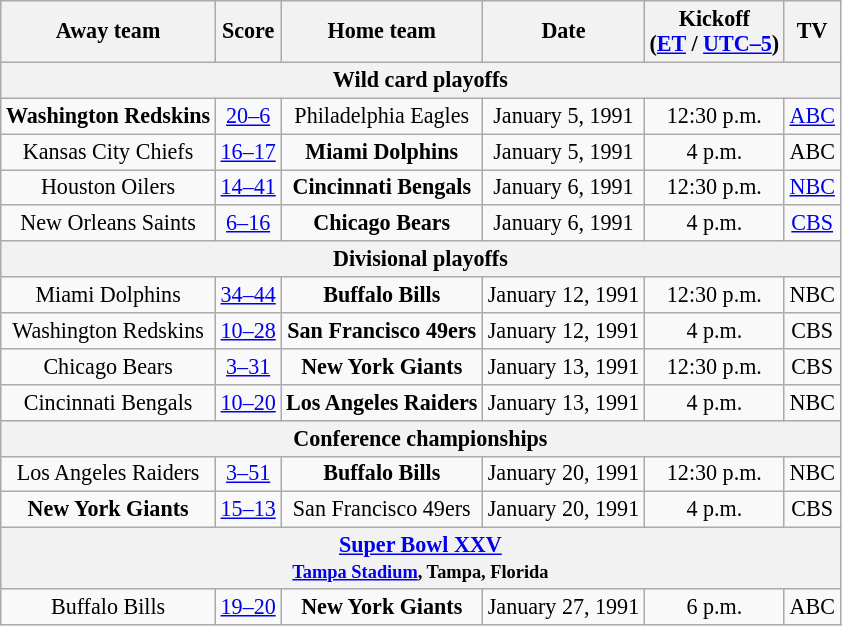<table class="wikitable" style="font-size:92%; text-align:center;">
<tr>
<th>Away team</th>
<th>Score</th>
<th>Home team</th>
<th>Date</th>
<th>Kickoff<br>(<a href='#'>ET</a> / <a href='#'>UTC–5</a>)</th>
<th>TV</th>
</tr>
<tr>
<th colspan="6">Wild card playoffs</th>
</tr>
<tr>
<td><strong>Washington Redskins</strong></td>
<td><a href='#'>20–6</a></td>
<td>Philadelphia Eagles</td>
<td>January 5, 1991</td>
<td>12:30 p.m.</td>
<td><a href='#'>ABC</a></td>
</tr>
<tr>
<td>Kansas City Chiefs</td>
<td><a href='#'>16–17</a></td>
<td><strong>Miami Dolphins</strong></td>
<td>January 5, 1991</td>
<td>4 p.m.</td>
<td>ABC</td>
</tr>
<tr>
<td>Houston Oilers</td>
<td><a href='#'>14–41</a></td>
<td><strong>Cincinnati Bengals</strong></td>
<td>January 6, 1991</td>
<td>12:30 p.m.</td>
<td><a href='#'>NBC</a></td>
</tr>
<tr>
<td>New Orleans Saints</td>
<td><a href='#'>6–16</a></td>
<td><strong>Chicago Bears</strong></td>
<td>January 6, 1991</td>
<td>4 p.m.</td>
<td><a href='#'>CBS</a></td>
</tr>
<tr>
<th colspan="6">Divisional playoffs</th>
</tr>
<tr>
<td>Miami Dolphins</td>
<td><a href='#'>34–44</a></td>
<td><strong>Buffalo Bills</strong></td>
<td>January 12, 1991</td>
<td>12:30 p.m.</td>
<td>NBC</td>
</tr>
<tr>
<td>Washington Redskins</td>
<td><a href='#'>10–28</a></td>
<td><strong>San Francisco 49ers</strong></td>
<td>January 12, 1991</td>
<td>4 p.m.</td>
<td>CBS</td>
</tr>
<tr>
<td>Chicago Bears</td>
<td><a href='#'>3–31</a></td>
<td><strong>New York Giants</strong></td>
<td>January 13, 1991</td>
<td>12:30 p.m.</td>
<td>CBS</td>
</tr>
<tr>
<td>Cincinnati Bengals</td>
<td><a href='#'>10–20</a></td>
<td><strong>Los Angeles Raiders</strong></td>
<td>January 13, 1991</td>
<td>4 p.m.</td>
<td>NBC</td>
</tr>
<tr>
<th colspan="6">Conference championships</th>
</tr>
<tr>
<td>Los Angeles Raiders</td>
<td><a href='#'>3–51</a></td>
<td><strong>Buffalo Bills</strong></td>
<td>January 20, 1991</td>
<td>12:30 p.m.</td>
<td>NBC</td>
</tr>
<tr>
<td><strong>New York Giants</strong></td>
<td><a href='#'>15–13</a></td>
<td>San Francisco 49ers</td>
<td>January 20, 1991</td>
<td>4 p.m.</td>
<td>CBS</td>
</tr>
<tr>
<th colspan="6"><a href='#'>Super Bowl XXV</a><br><small><a href='#'>Tampa Stadium</a>, Tampa, Florida</small></th>
</tr>
<tr>
<td>Buffalo Bills</td>
<td><a href='#'>19–20</a></td>
<td><strong>New York Giants</strong></td>
<td>January 27, 1991</td>
<td>6 p.m.</td>
<td>ABC</td>
</tr>
</table>
